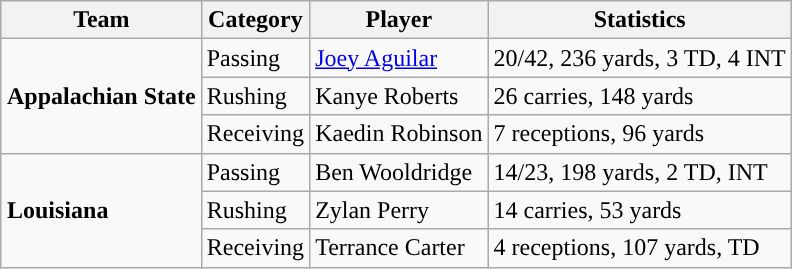<table class="wikitable" style="float: right;">
<tr>
<th>Team</th>
<th>Category</th>
<th>Player</th>
<th>Statistics</th>
</tr>
<tr>
<td rowspan=3><strong>Appalachian State</strong></td>
<td>Passing</td>
<td><a href='#'>Joey Aguilar</a></td>
<td>20/42, 236 yards, 3 TD, 4 INT</td>
</tr>
<tr>
<td>Rushing</td>
<td>Kanye Roberts</td>
<td>26 carries, 148 yards</td>
</tr>
<tr>
<td>Receiving</td>
<td>Kaedin Robinson</td>
<td>7 receptions, 96 yards</td>
</tr>
<tr>
<td rowspan=3><strong>Louisiana</strong></td>
<td>Passing</td>
<td>Ben Wooldridge</td>
<td>14/23, 198 yards, 2 TD, INT</td>
</tr>
<tr>
<td>Rushing</td>
<td>Zylan Perry</td>
<td>14 carries, 53 yards</td>
</tr>
<tr>
<td>Receiving</td>
<td>Terrance Carter</td>
<td>4 receptions, 107 yards, TD</td>
</tr>
</table>
